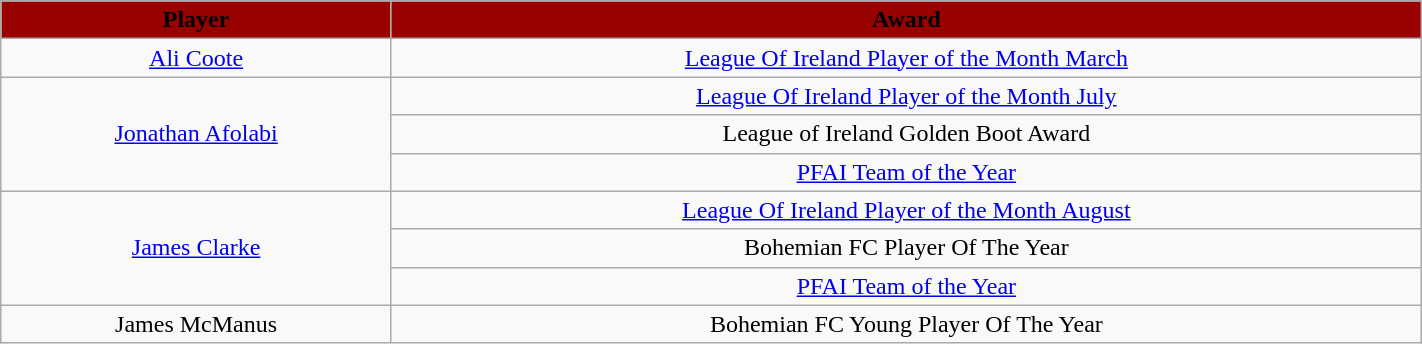<table class="wikitable" style="text-align:center;width:75%;">
<tr>
<th style=background:#990000;color:#000000>Player</th>
<th style=background:#990000;color:#000000>Award</th>
</tr>
<tr>
<td><a href='#'>Ali Coote</a></td>
<td><a href='#'>League Of Ireland Player of the Month March</a></td>
</tr>
<tr>
<td rowspan="3"><a href='#'>Jonathan Afolabi</a></td>
<td><a href='#'>League Of Ireland Player of the Month July</a></td>
</tr>
<tr>
<td>League of Ireland Golden Boot Award</td>
</tr>
<tr>
<td><a href='#'>PFAI Team of the Year</a></td>
</tr>
<tr>
<td rowspan="3"><a href='#'>James Clarke</a></td>
<td><a href='#'>League Of Ireland Player of the Month August</a></td>
</tr>
<tr>
<td>Bohemian FC Player Of The Year</td>
</tr>
<tr>
<td><a href='#'>PFAI Team of the Year</a></td>
</tr>
<tr>
<td>James McManus</td>
<td>Bohemian FC Young Player Of The Year</td>
</tr>
</table>
